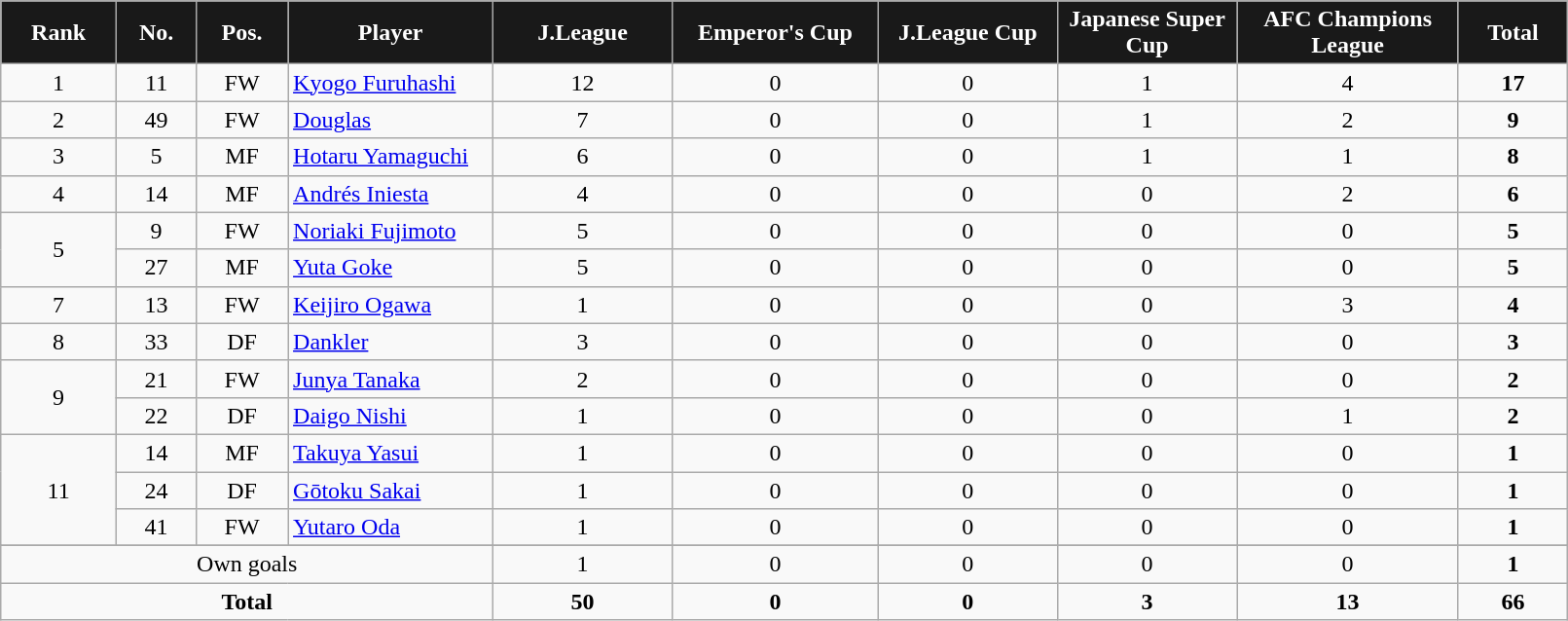<table class="wikitable sortable" style="text-align:center;width:85%;">
<tr>
<th style="background:#191919; color:white; width:0px;">Rank</th>
<th style="background:#191919; color:white; width:0px;">No.</th>
<th style="background:#191919; color:white; width:0px;">Pos.</th>
<th style="background:#191919; color:white; width:0px;">Player</th>
<th style="background:#191919; color:white; width:0px;">J.League</th>
<th style="background:#191919; color:white; width:0px;">Emperor's Cup</th>
<th style="background:#191919; color:white; width:0px;">J.League Cup</th>
<th style="background:#191919; color:white; width:0px;">Japanese Super Cup</th>
<th style="background:#191919; color:white; width:0px;">AFC Champions League</th>
<th style="background:#191919; color:white; width:0px;">Total</th>
</tr>
<tr>
<td>1</td>
<td>11</td>
<td>FW</td>
<td align=left> <a href='#'>Kyogo Furuhashi</a></td>
<td>12</td>
<td>0</td>
<td>0</td>
<td>1</td>
<td>4</td>
<td><strong>17</strong></td>
</tr>
<tr>
<td>2</td>
<td>49</td>
<td>FW</td>
<td align=left> <a href='#'>Douglas</a></td>
<td>7</td>
<td>0</td>
<td>0</td>
<td>1</td>
<td>2</td>
<td><strong>9</strong></td>
</tr>
<tr>
<td>3</td>
<td>5</td>
<td>MF</td>
<td align=left> <a href='#'>Hotaru Yamaguchi</a></td>
<td>6</td>
<td>0</td>
<td>0</td>
<td>1</td>
<td>1</td>
<td><strong>8</strong></td>
</tr>
<tr>
<td>4</td>
<td>14</td>
<td>MF</td>
<td align=left> <a href='#'>Andrés Iniesta</a></td>
<td>4</td>
<td>0</td>
<td>0</td>
<td>0</td>
<td>2</td>
<td><strong>6</strong></td>
</tr>
<tr>
<td rowspan=2>5</td>
<td>9</td>
<td>FW</td>
<td align=left> <a href='#'>Noriaki Fujimoto</a></td>
<td>5</td>
<td>0</td>
<td>0</td>
<td>0</td>
<td>0</td>
<td><strong>5</strong></td>
</tr>
<tr>
<td>27</td>
<td>MF</td>
<td align=left> <a href='#'>Yuta Goke</a></td>
<td>5</td>
<td>0</td>
<td>0</td>
<td>0</td>
<td>0</td>
<td><strong>5</strong></td>
</tr>
<tr>
<td>7</td>
<td>13</td>
<td>FW</td>
<td align=left> <a href='#'>Keijiro Ogawa</a></td>
<td>1</td>
<td>0</td>
<td>0</td>
<td>0</td>
<td>3</td>
<td><strong>4</strong></td>
</tr>
<tr>
<td>8</td>
<td>33</td>
<td>DF</td>
<td align=left> <a href='#'>Dankler</a></td>
<td>3</td>
<td>0</td>
<td>0</td>
<td>0</td>
<td>0</td>
<td><strong>3</strong></td>
</tr>
<tr>
<td rowspan=2>9</td>
<td>21</td>
<td>FW</td>
<td align=left> <a href='#'>Junya Tanaka</a></td>
<td>2</td>
<td>0</td>
<td>0</td>
<td>0</td>
<td>0</td>
<td><strong>2</strong></td>
</tr>
<tr>
<td>22</td>
<td>DF</td>
<td align=left> <a href='#'>Daigo Nishi</a></td>
<td>1</td>
<td>0</td>
<td>0</td>
<td>0</td>
<td>1</td>
<td><strong>2</strong></td>
</tr>
<tr>
<td rowspan=3>11</td>
<td>14</td>
<td>MF</td>
<td align=left> <a href='#'>Takuya Yasui</a></td>
<td>1</td>
<td>0</td>
<td>0</td>
<td>0</td>
<td>0</td>
<td><strong>1</strong></td>
</tr>
<tr>
<td>24</td>
<td>DF</td>
<td align=left> <a href='#'>Gōtoku Sakai</a></td>
<td>1</td>
<td>0</td>
<td>0</td>
<td>0</td>
<td>0</td>
<td><strong>1</strong></td>
</tr>
<tr>
<td>41</td>
<td>FW</td>
<td align=left> <a href='#'>Yutaro Oda</a></td>
<td>1</td>
<td>0</td>
<td>0</td>
<td>0</td>
<td>0</td>
<td><strong>1</strong></td>
</tr>
<tr>
</tr>
<tr class="sortbottom">
<td colspan=4>Own goals</td>
<td>1</td>
<td>0</td>
<td>0</td>
<td>0</td>
<td>0</td>
<td><strong>1</strong></td>
</tr>
<tr class="sortbottom" >
<td colspan=4><strong>Total</strong></td>
<td><strong>50</strong></td>
<td><strong>0</strong></td>
<td><strong>0</strong></td>
<td><strong>3</strong></td>
<td><strong>13</strong></td>
<td><strong>66</strong></td>
</tr>
</table>
